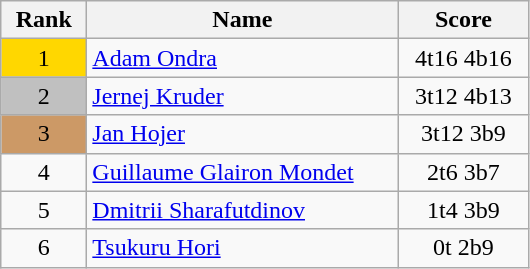<table class="wikitable">
<tr>
<th width = "50">Rank</th>
<th width = "200">Name</th>
<th width = "80">Score</th>
</tr>
<tr>
<td align="center" style="background: gold">1</td>
<td> <a href='#'>Adam Ondra</a></td>
<td align="center">4t16 4b16</td>
</tr>
<tr>
<td align="center" style="background: silver">2</td>
<td> <a href='#'>Jernej Kruder</a></td>
<td align="center">3t12 4b13</td>
</tr>
<tr>
<td align="center" style="background: #cc9966">3</td>
<td> <a href='#'>Jan Hojer</a></td>
<td align="center">3t12 3b9</td>
</tr>
<tr>
<td align="center">4</td>
<td> <a href='#'>Guillaume Glairon Mondet</a></td>
<td align="center">2t6 3b7</td>
</tr>
<tr>
<td align="center">5</td>
<td> <a href='#'>Dmitrii Sharafutdinov</a></td>
<td align="center">1t4 3b9</td>
</tr>
<tr>
<td align="center">6</td>
<td> <a href='#'>Tsukuru Hori</a></td>
<td align="center">0t 2b9</td>
</tr>
</table>
